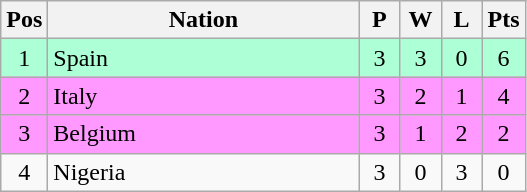<table class="wikitable" style="font-size: 100%">
<tr>
<th width=20>Pos</th>
<th width=200>Nation</th>
<th width=20>P</th>
<th width=20>W</th>
<th width=20>L</th>
<th width=20>Pts</th>
</tr>
<tr align=center style="background: #ADFFD6;">
<td>1</td>
<td align="left"> Spain</td>
<td>3</td>
<td>3</td>
<td>0</td>
<td>6</td>
</tr>
<tr align=center style="background: #FF99FF;">
<td>2</td>
<td align="left"> Italy</td>
<td>3</td>
<td>2</td>
<td>1</td>
<td>4</td>
</tr>
<tr align=center style="background: #FF99FF;">
<td>3</td>
<td align="left"> Belgium</td>
<td>3</td>
<td>1</td>
<td>2</td>
<td>2</td>
</tr>
<tr align=center>
<td>4</td>
<td align="left"> Nigeria</td>
<td>3</td>
<td>0</td>
<td>3</td>
<td>0</td>
</tr>
</table>
